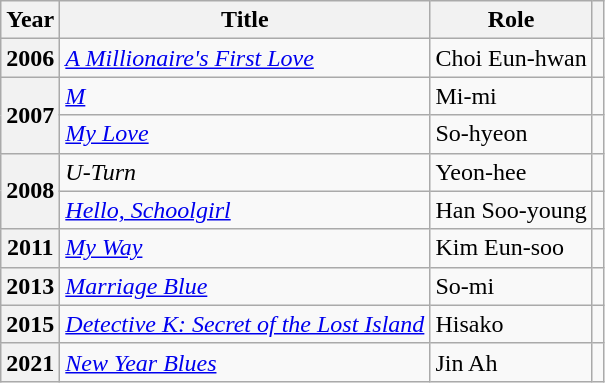<table class="wikitable plainrowheaders sortable">
<tr>
<th scope="col">Year</th>
<th scope="col">Title</th>
<th scope="col">Role</th>
<th scope="col" class="unsortable"></th>
</tr>
<tr>
<th scope="row">2006</th>
<td><em><a href='#'>A Millionaire's First Love</a></em></td>
<td>Choi Eun-hwan</td>
<td style="text-align:center"></td>
</tr>
<tr>
<th scope="row" rowspan="2">2007</th>
<td><em><a href='#'>M</a></em></td>
<td>Mi-mi</td>
<td style="text-align:center"></td>
</tr>
<tr>
<td><em><a href='#'>My Love</a></em></td>
<td>So-hyeon</td>
<td style="text-align:center"></td>
</tr>
<tr>
<th scope="row" rowspan="2">2008</th>
<td><em>U-Turn</em></td>
<td>Yeon-hee</td>
<td style="text-align:center"></td>
</tr>
<tr>
<td><em><a href='#'>Hello, Schoolgirl</a></em></td>
<td>Han Soo-young</td>
<td style="text-align:center"></td>
</tr>
<tr>
<th scope="row">2011</th>
<td><em><a href='#'>My Way</a></em></td>
<td>Kim Eun-soo</td>
<td style="text-align:center"></td>
</tr>
<tr>
<th scope="row">2013</th>
<td><em><a href='#'>Marriage Blue</a></em></td>
<td>So-mi</td>
<td style="text-align:center"></td>
</tr>
<tr>
<th scope="row">2015</th>
<td><em><a href='#'>Detective K: Secret of the Lost Island</a></em></td>
<td>Hisako</td>
<td style="text-align:center"></td>
</tr>
<tr>
<th scope="row">2021</th>
<td><em><a href='#'>New Year Blues</a></em></td>
<td>Jin Ah</td>
<td style="text-align:center"></td>
</tr>
</table>
